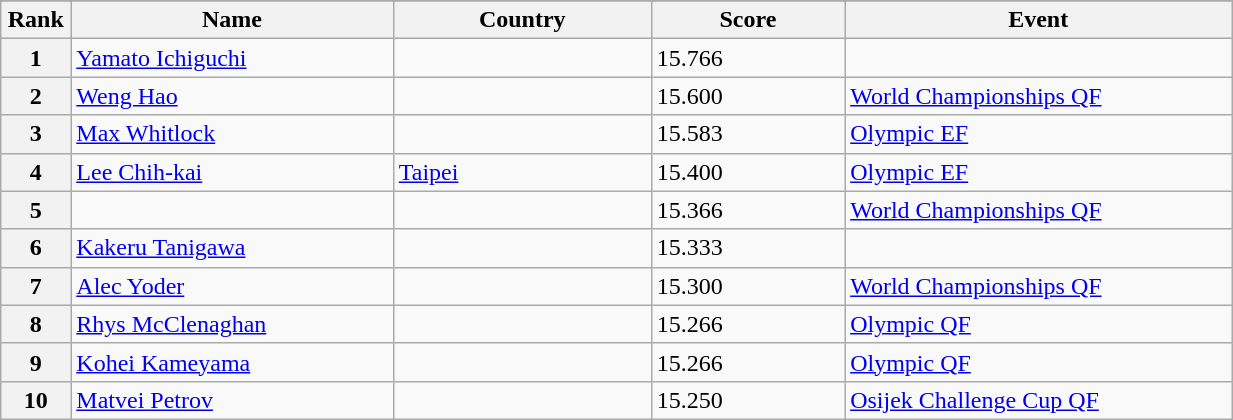<table class="wikitable sortable" style="width:65%;">
<tr>
</tr>
<tr>
<th style="text-align:center; width:5%;">Rank</th>
<th style="text-align:center; width:25%;">Name</th>
<th style="text-align:center; width:20%;">Country</th>
<th style="text-align:center; width:15%;">Score</th>
<th style="text-align:center; width:30%;">Event</th>
</tr>
<tr>
<th>1</th>
<td><a href='#'>Yamato Ichiguchi</a></td>
<td></td>
<td>15.766</td>
<td></td>
</tr>
<tr>
<th>2</th>
<td><a href='#'>Weng Hao</a></td>
<td></td>
<td>15.600</td>
<td><a href='#'>World Championships QF</a></td>
</tr>
<tr>
<th>3</th>
<td><a href='#'>Max Whitlock</a></td>
<td></td>
<td>15.583</td>
<td><a href='#'>Olympic EF</a></td>
</tr>
<tr>
<th>4</th>
<td><a href='#'>Lee Chih-kai</a></td>
<td> <a href='#'>Taipei</a></td>
<td>15.400</td>
<td><a href='#'>Olympic EF</a></td>
</tr>
<tr>
<th>5</th>
<td></td>
<td></td>
<td>15.366</td>
<td><a href='#'>World Championships QF</a></td>
</tr>
<tr>
<th>6</th>
<td><a href='#'>Kakeru Tanigawa</a></td>
<td></td>
<td>15.333</td>
<td></td>
</tr>
<tr>
<th>7</th>
<td><a href='#'>Alec Yoder</a></td>
<td></td>
<td>15.300</td>
<td><a href='#'>World Championships QF</a></td>
</tr>
<tr>
<th>8</th>
<td><a href='#'>Rhys McClenaghan</a></td>
<td></td>
<td>15.266</td>
<td><a href='#'>Olympic QF</a></td>
</tr>
<tr>
<th>9</th>
<td><a href='#'>Kohei Kameyama</a></td>
<td></td>
<td>15.266</td>
<td><a href='#'>Olympic QF</a></td>
</tr>
<tr>
<th>10</th>
<td><a href='#'>Matvei Petrov</a></td>
<td></td>
<td>15.250</td>
<td><a href='#'>Osijek Challenge Cup QF</a></td>
</tr>
</table>
